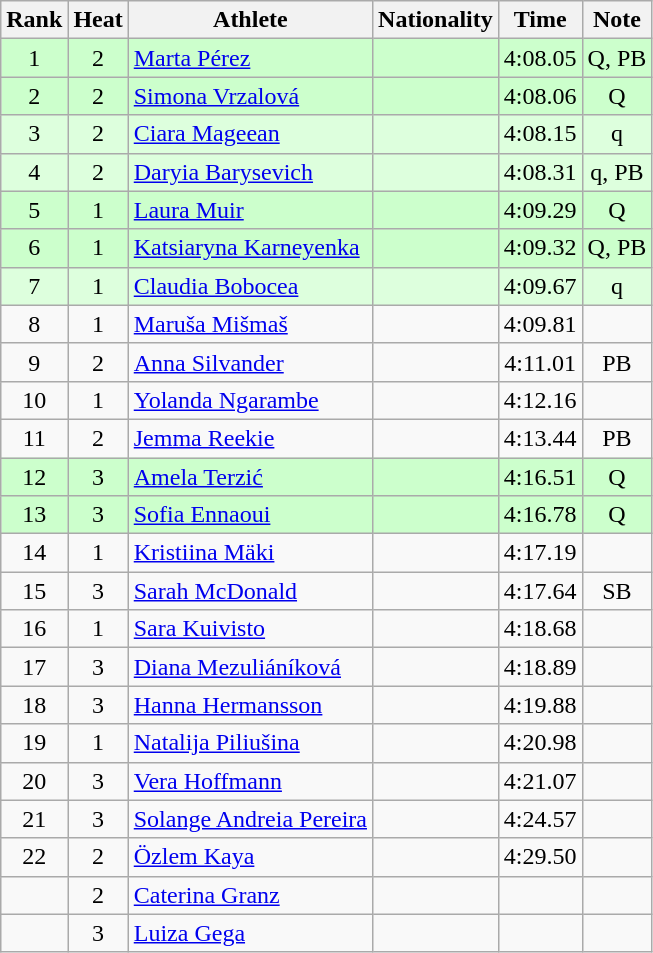<table class="wikitable sortable" style="text-align:center">
<tr>
<th>Rank</th>
<th>Heat</th>
<th>Athlete</th>
<th>Nationality</th>
<th>Time</th>
<th>Note</th>
</tr>
<tr bgcolor=ccffcc>
<td>1</td>
<td>2</td>
<td align=left><a href='#'>Marta Pérez</a></td>
<td align=left></td>
<td>4:08.05</td>
<td>Q, PB</td>
</tr>
<tr bgcolor=ccffcc>
<td>2</td>
<td>2</td>
<td align=left><a href='#'>Simona Vrzalová</a></td>
<td align=left></td>
<td>4:08.06</td>
<td>Q</td>
</tr>
<tr bgcolor=ddffdd>
<td>3</td>
<td>2</td>
<td align=left><a href='#'>Ciara Mageean</a></td>
<td align=left></td>
<td>4:08.15</td>
<td>q</td>
</tr>
<tr bgcolor=ddffdd>
<td>4</td>
<td>2</td>
<td align=left><a href='#'>Daryia Barysevich</a></td>
<td align=left></td>
<td>4:08.31</td>
<td>q, PB</td>
</tr>
<tr bgcolor=ccffcc>
<td>5</td>
<td>1</td>
<td align=left><a href='#'>Laura Muir</a></td>
<td align=left></td>
<td>4:09.29</td>
<td>Q</td>
</tr>
<tr bgcolor=ccffcc>
<td>6</td>
<td>1</td>
<td align=left><a href='#'>Katsiaryna Karneyenka</a></td>
<td align=left></td>
<td>4:09.32</td>
<td>Q, PB</td>
</tr>
<tr bgcolor=ddffdd>
<td>7</td>
<td>1</td>
<td align=left><a href='#'>Claudia Bobocea</a></td>
<td align=left></td>
<td>4:09.67</td>
<td>q</td>
</tr>
<tr>
<td>8</td>
<td>1</td>
<td align=left><a href='#'>Maruša Mišmaš</a></td>
<td align=left></td>
<td>4:09.81</td>
<td></td>
</tr>
<tr>
<td>9</td>
<td>2</td>
<td align=left><a href='#'>Anna Silvander</a></td>
<td align=left></td>
<td>4:11.01</td>
<td>PB</td>
</tr>
<tr>
<td>10</td>
<td>1</td>
<td align=left><a href='#'>Yolanda Ngarambe</a></td>
<td align=left></td>
<td>4:12.16</td>
<td></td>
</tr>
<tr>
<td>11</td>
<td>2</td>
<td align=left><a href='#'>Jemma Reekie</a></td>
<td align=left></td>
<td>4:13.44</td>
<td>PB</td>
</tr>
<tr bgcolor=ccffcc>
<td>12</td>
<td>3</td>
<td align=left><a href='#'>Amela Terzić</a></td>
<td align=left></td>
<td>4:16.51</td>
<td>Q</td>
</tr>
<tr bgcolor=ccffcc>
<td>13</td>
<td>3</td>
<td align=left><a href='#'>Sofia Ennaoui</a></td>
<td align=left></td>
<td>4:16.78</td>
<td>Q</td>
</tr>
<tr>
<td>14</td>
<td>1</td>
<td align=left><a href='#'>Kristiina Mäki</a></td>
<td align=left></td>
<td>4:17.19</td>
<td></td>
</tr>
<tr>
<td>15</td>
<td>3</td>
<td align=left><a href='#'>Sarah McDonald</a></td>
<td align=left></td>
<td>4:17.64</td>
<td>SB</td>
</tr>
<tr>
<td>16</td>
<td>1</td>
<td align=left><a href='#'>Sara Kuivisto</a></td>
<td align=left></td>
<td>4:18.68</td>
<td></td>
</tr>
<tr>
<td>17</td>
<td>3</td>
<td align=left><a href='#'>Diana Mezuliáníková</a></td>
<td align=left></td>
<td>4:18.89</td>
<td></td>
</tr>
<tr>
<td>18</td>
<td>3</td>
<td align=left><a href='#'>Hanna Hermansson</a></td>
<td align=left></td>
<td>4:19.88</td>
<td></td>
</tr>
<tr>
<td>19</td>
<td>1</td>
<td align=left><a href='#'>Natalija Piliušina</a></td>
<td align=left></td>
<td>4:20.98</td>
<td></td>
</tr>
<tr>
<td>20</td>
<td>3</td>
<td align=left><a href='#'>Vera Hoffmann</a></td>
<td align=left></td>
<td>4:21.07</td>
<td></td>
</tr>
<tr>
<td>21</td>
<td>3</td>
<td align=left><a href='#'>Solange Andreia Pereira</a></td>
<td align=left></td>
<td>4:24.57</td>
<td></td>
</tr>
<tr>
<td>22</td>
<td>2</td>
<td align=left><a href='#'>Özlem Kaya</a></td>
<td align=left></td>
<td>4:29.50</td>
<td></td>
</tr>
<tr>
<td></td>
<td>2</td>
<td align=left><a href='#'>Caterina Granz</a></td>
<td align=left></td>
<td></td>
<td></td>
</tr>
<tr>
<td></td>
<td>3</td>
<td align=left><a href='#'>Luiza Gega</a></td>
<td align=left></td>
<td></td>
<td></td>
</tr>
</table>
